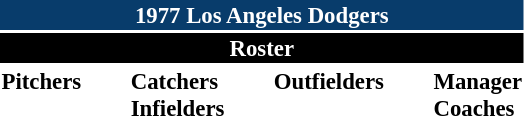<table class="toccolours" style="font-size: 95%;">
<tr>
<th colspan="10" style="background-color: #083c6b; color: white; text-align: center;">1977 Los Angeles Dodgers</th>
</tr>
<tr>
<td colspan="10" style="background-color: black; color: white; text-align: center;"><strong>Roster</strong></td>
</tr>
<tr>
<td valign="top"><strong>Pitchers</strong><br>



  








</td>
<td width="25px"></td>
<td valign="top"><strong>Catchers</strong><br>



<strong>Infielders</strong>








</td>
<td width="25px"></td>
<td valign="top"><strong>Outfielders</strong><br>








</td>
<td width="25px"></td>
<td valign="top"><strong>Manager</strong><br>
<strong>Coaches</strong>




</td>
</tr>
</table>
